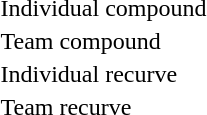<table>
<tr>
<td>Individual compound</td>
<td></td>
<td></td>
<td></td>
</tr>
<tr>
<td>Team compound</td>
<td></td>
<td></td>
<td></td>
</tr>
<tr>
<td>Individual recurve</td>
<td></td>
<td></td>
<td></td>
</tr>
<tr>
<td>Team recurve</td>
<td></td>
<td></td>
<td></td>
</tr>
<tr>
</tr>
</table>
